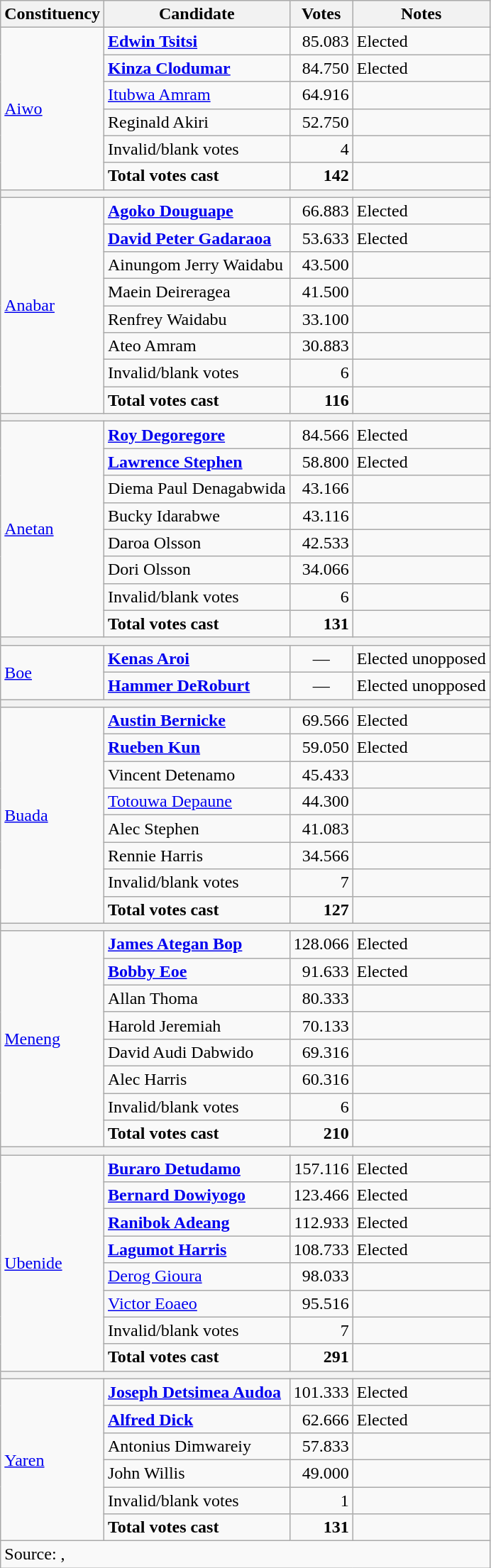<table class=wikitable style=text-align:left>
<tr>
<th>Constituency</th>
<th>Candidate</th>
<th>Votes</th>
<th>Notes</th>
</tr>
<tr>
<td rowspan=6><a href='#'>Aiwo</a></td>
<td><strong><a href='#'>Edwin Tsitsi</a></strong></td>
<td align=right>85.083</td>
<td>Elected</td>
</tr>
<tr>
<td><strong><a href='#'>Kinza Clodumar</a></strong></td>
<td align=right>84.750</td>
<td>Elected</td>
</tr>
<tr>
<td><a href='#'>Itubwa Amram</a></td>
<td align=right>64.916</td>
<td></td>
</tr>
<tr>
<td>Reginald Akiri</td>
<td align=right>52.750</td>
<td></td>
</tr>
<tr>
<td>Invalid/blank votes</td>
<td align=right>4</td>
<td></td>
</tr>
<tr>
<td><strong>Total votes cast</strong></td>
<td align=right><strong>142</strong></td>
<td></td>
</tr>
<tr>
<th colspan=4></th>
</tr>
<tr>
<td rowspan=8><a href='#'>Anabar</a></td>
<td><strong><a href='#'>Agoko Douguape</a></strong></td>
<td align=right>66.883</td>
<td>Elected</td>
</tr>
<tr>
<td><strong><a href='#'>David Peter Gadaraoa</a></strong></td>
<td align=right>53.633</td>
<td>Elected</td>
</tr>
<tr>
<td>Ainungom Jerry Waidabu</td>
<td align=right>43.500</td>
<td></td>
</tr>
<tr>
<td>Maein Deireragea</td>
<td align=right>41.500</td>
<td></td>
</tr>
<tr>
<td>Renfrey Waidabu</td>
<td align=right>33.100</td>
<td></td>
</tr>
<tr>
<td>Ateo Amram</td>
<td align=right>30.883</td>
<td></td>
</tr>
<tr>
<td>Invalid/blank votes</td>
<td align=right>6</td>
<td></td>
</tr>
<tr>
<td><strong>Total votes cast</strong></td>
<td align=right><strong>116</strong></td>
<td></td>
</tr>
<tr>
<th colspan=4></th>
</tr>
<tr>
<td rowspan=8><a href='#'>Anetan</a></td>
<td><strong><a href='#'>Roy Degoregore</a></strong></td>
<td align=right>84.566</td>
<td>Elected</td>
</tr>
<tr>
<td><strong><a href='#'>Lawrence Stephen</a></strong></td>
<td align=right>58.800</td>
<td>Elected</td>
</tr>
<tr>
<td>Diema Paul Denagabwida</td>
<td align=right>43.166</td>
<td></td>
</tr>
<tr>
<td>Bucky Idarabwe</td>
<td align=right>43.116</td>
<td></td>
</tr>
<tr>
<td>Daroa Olsson</td>
<td align=right>42.533</td>
<td></td>
</tr>
<tr>
<td>Dori Olsson</td>
<td align=right>34.066</td>
<td></td>
</tr>
<tr>
<td>Invalid/blank votes</td>
<td align=right>6</td>
<td></td>
</tr>
<tr>
<td><strong>Total votes cast</strong></td>
<td align=right><strong>131</strong></td>
<td></td>
</tr>
<tr>
<th colspan=4></th>
</tr>
<tr>
<td rowspan=2><a href='#'>Boe</a></td>
<td><strong><a href='#'>Kenas Aroi</a></strong></td>
<td align=center>—</td>
<td>Elected unopposed</td>
</tr>
<tr>
<td><strong><a href='#'>Hammer DeRoburt</a></strong></td>
<td align=center>—</td>
<td>Elected unopposed</td>
</tr>
<tr>
<th colspan=4></th>
</tr>
<tr>
<td rowspan=8><a href='#'>Buada</a></td>
<td><strong><a href='#'>Austin Bernicke</a></strong></td>
<td align=right>69.566</td>
<td>Elected</td>
</tr>
<tr>
<td><strong><a href='#'>Rueben Kun</a></strong></td>
<td align=right>59.050</td>
<td>Elected</td>
</tr>
<tr>
<td>Vincent Detenamo</td>
<td align=right>45.433</td>
<td></td>
</tr>
<tr>
<td><a href='#'>Totouwa Depaune</a></td>
<td align=right>44.300</td>
<td></td>
</tr>
<tr>
<td>Alec Stephen</td>
<td align=right>41.083</td>
<td></td>
</tr>
<tr>
<td>Rennie Harris</td>
<td align=right>34.566</td>
<td></td>
</tr>
<tr>
<td>Invalid/blank votes</td>
<td align=right>7</td>
<td></td>
</tr>
<tr>
<td><strong>Total votes cast</strong></td>
<td align=right><strong>127</strong></td>
<td></td>
</tr>
<tr>
<th colspan=4></th>
</tr>
<tr>
<td rowspan=8><a href='#'>Meneng</a></td>
<td><strong><a href='#'>James Ategan Bop</a></strong></td>
<td align=right>128.066</td>
<td>Elected</td>
</tr>
<tr>
<td><strong><a href='#'>Bobby Eoe</a></strong></td>
<td align=right>91.633</td>
<td>Elected</td>
</tr>
<tr>
<td>Allan Thoma</td>
<td align=right>80.333</td>
<td></td>
</tr>
<tr>
<td>Harold Jeremiah</td>
<td align=right>70.133</td>
<td></td>
</tr>
<tr>
<td>David Audi Dabwido</td>
<td align=right>69.316</td>
<td></td>
</tr>
<tr>
<td>Alec Harris</td>
<td align=right>60.316</td>
<td></td>
</tr>
<tr>
<td>Invalid/blank votes</td>
<td align=right>6</td>
<td></td>
</tr>
<tr>
<td><strong>Total votes cast</strong></td>
<td align=right><strong>210</strong></td>
<td></td>
</tr>
<tr>
<th colspan=4></th>
</tr>
<tr>
<td rowspan=8><a href='#'>Ubenide</a></td>
<td><strong><a href='#'>Buraro Detudamo</a></strong></td>
<td align=right>157.116</td>
<td>Elected</td>
</tr>
<tr>
<td><strong><a href='#'>Bernard Dowiyogo</a></strong></td>
<td align=right>123.466</td>
<td>Elected</td>
</tr>
<tr>
<td><strong><a href='#'>Ranibok Adeang</a></strong></td>
<td align=right>112.933</td>
<td>Elected</td>
</tr>
<tr>
<td><strong><a href='#'>Lagumot Harris</a></strong></td>
<td align=right>108.733</td>
<td>Elected</td>
</tr>
<tr>
<td><a href='#'>Derog Gioura</a></td>
<td align=right>98.033</td>
<td></td>
</tr>
<tr>
<td><a href='#'>Victor Eoaeo</a></td>
<td align=right>95.516</td>
<td></td>
</tr>
<tr>
<td>Invalid/blank votes</td>
<td align=right>7</td>
<td></td>
</tr>
<tr>
<td><strong>Total votes cast</strong></td>
<td align=right><strong>291</strong></td>
<td></td>
</tr>
<tr>
<th colspan=4></th>
</tr>
<tr>
<td rowspan=6><a href='#'>Yaren</a></td>
<td><strong><a href='#'>Joseph Detsimea Audoa</a></strong></td>
<td align=right>101.333</td>
<td>Elected</td>
</tr>
<tr>
<td><strong><a href='#'>Alfred Dick</a></strong></td>
<td align=right>62.666</td>
<td>Elected</td>
</tr>
<tr>
<td>Antonius Dimwareiy</td>
<td align=right>57.833</td>
<td></td>
</tr>
<tr>
<td>John Willis</td>
<td align=right>49.000</td>
<td></td>
</tr>
<tr>
<td>Invalid/blank votes</td>
<td align=right>1</td>
<td></td>
</tr>
<tr>
<td><strong>Total votes cast</strong></td>
<td align=right><strong>131</strong></td>
<td></td>
</tr>
<tr>
<td align=left colspan=4>Source: , </td>
</tr>
</table>
